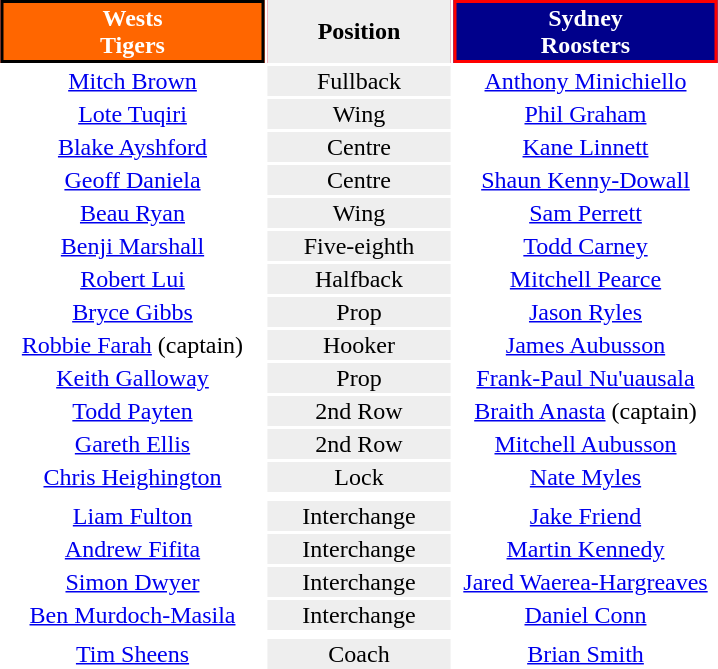<table style="margin: 1em auto 1em auto">
<tr bgcolor=#FF0033>
<th align="centre" width="170" style="border: 2px solid black; background: #f60; color:white;">Wests<br>Tigers</th>
<th align="center" width="120" style="background: #eeeeee; color: black">Position</th>
<th align="centre" width="170" style="border: 2px solid red; background: darkblue; color: white;">Sydney<br>Roosters</th>
</tr>
<tr>
<td align="center"><a href='#'>Mitch Brown</a></td>
<td align="center" style="background: #eeeeee">Fullback</td>
<td align="center"><a href='#'>Anthony Minichiello</a></td>
</tr>
<tr>
<td align="center"><a href='#'>Lote Tuqiri</a></td>
<td align="center" style="background: #eeeeee">Wing</td>
<td align="center"><a href='#'>Phil Graham</a></td>
</tr>
<tr>
<td align="center"><a href='#'>Blake Ayshford</a></td>
<td align="center" style="background: #eeeeee">Centre</td>
<td align="center"><a href='#'>Kane Linnett</a></td>
</tr>
<tr>
<td align="center"><a href='#'>Geoff Daniela</a></td>
<td align="center" style="background: #eeeeee">Centre</td>
<td align="center"><a href='#'>Shaun Kenny-Dowall</a></td>
</tr>
<tr>
<td align="center"><a href='#'>Beau Ryan</a></td>
<td align="center" style="background: #eeeeee">Wing</td>
<td align="center"><a href='#'>Sam Perrett</a></td>
</tr>
<tr>
<td align="center"><a href='#'>Benji Marshall</a></td>
<td align="center" style="background: #eeeeee">Five-eighth</td>
<td align="center"><a href='#'>Todd Carney</a></td>
</tr>
<tr>
<td align="center"><a href='#'>Robert Lui</a></td>
<td align="center" style="background: #eeeeee">Halfback</td>
<td align="center"><a href='#'>Mitchell Pearce</a></td>
</tr>
<tr>
<td align="center"><a href='#'>Bryce Gibbs</a></td>
<td align="center" style="background: #eeeeee">Prop</td>
<td align="center"><a href='#'>Jason Ryles</a></td>
</tr>
<tr>
<td align="center"><a href='#'>Robbie Farah</a> (captain)</td>
<td align="center" style="background: #eeeeee">Hooker</td>
<td align="center"><a href='#'>James Aubusson</a></td>
</tr>
<tr>
<td align="center"><a href='#'>Keith Galloway</a></td>
<td align="center" style="background: #eeeeee">Prop</td>
<td align="center"><a href='#'>Frank-Paul Nu'uausala</a></td>
</tr>
<tr>
<td align="center"><a href='#'>Todd Payten</a></td>
<td align="center" style="background: #eeeeee">2nd Row</td>
<td align="center"><a href='#'>Braith Anasta</a> (captain)</td>
</tr>
<tr>
<td align="center"><a href='#'>Gareth Ellis</a></td>
<td align="center" style="background: #eeeeee">2nd Row</td>
<td align="center"><a href='#'>Mitchell Aubusson</a></td>
</tr>
<tr>
<td align="center"><a href='#'>Chris Heighington</a></td>
<td align="center" style="background: #eeeeee">Lock</td>
<td align="center"><a href='#'>Nate Myles</a></td>
</tr>
<tr>
<td></td>
</tr>
<tr>
<td align="center"><a href='#'>Liam Fulton</a></td>
<td align="center" style="background: #eeeeee">Interchange</td>
<td align="center"><a href='#'>Jake Friend</a></td>
</tr>
<tr>
<td align="center"><a href='#'>Andrew Fifita</a></td>
<td align="center" style="background: #eeeeee">Interchange</td>
<td align="center"><a href='#'>Martin Kennedy</a></td>
</tr>
<tr>
<td align="center"><a href='#'>Simon Dwyer</a></td>
<td align="center" style="background: #eeeeee">Interchange</td>
<td align="center"><a href='#'>Jared Waerea-Hargreaves</a></td>
</tr>
<tr>
<td align="center"><a href='#'>Ben Murdoch-Masila</a></td>
<td align="center" style="background: #eeeeee">Interchange</td>
<td align="center"><a href='#'>Daniel Conn</a></td>
</tr>
<tr>
<td></td>
</tr>
<tr>
<td align="center"><a href='#'>Tim Sheens</a></td>
<td align="center" style="background: #eeeeee">Coach</td>
<td align="center"><a href='#'>Brian Smith</a></td>
</tr>
</table>
